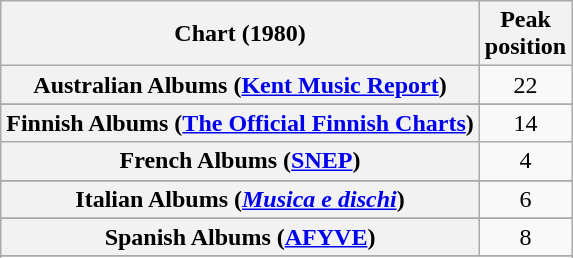<table class="wikitable sortable plainrowheaders">
<tr>
<th scope="col">Chart (1980)</th>
<th scope="col">Peak<br>position</th>
</tr>
<tr>
<th scope="row">Australian Albums (<a href='#'>Kent Music Report</a>)</th>
<td align="center">22</td>
</tr>
<tr>
</tr>
<tr>
</tr>
<tr>
<th scope="row">Finnish Albums (<a href='#'>The Official Finnish Charts</a>)</th>
<td align="center">14</td>
</tr>
<tr>
<th scope="row">French Albums (<a href='#'>SNEP</a>)</th>
<td align="center">4</td>
</tr>
<tr>
</tr>
<tr>
</tr>
<tr>
<th scope="row">Italian Albums (<em><a href='#'>Musica e dischi</a></em>)</th>
<td style="text-align:center;">6</td>
</tr>
<tr>
</tr>
<tr>
</tr>
<tr>
<th scope="row">Spanish Albums (<a href='#'>AFYVE</a>)</th>
<td align="center">8</td>
</tr>
<tr>
</tr>
<tr>
</tr>
<tr>
</tr>
</table>
